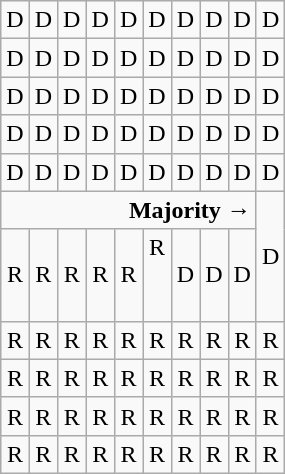<table class="wikitable" style="text-align:center;">
<tr>
<td>D</td>
<td>D</td>
<td>D</td>
<td>D</td>
<td>D</td>
<td>D</td>
<td>D</td>
<td>D</td>
<td>D</td>
<td>D</td>
</tr>
<tr>
<td width=10% >D</td>
<td width=10% >D</td>
<td width=10% >D</td>
<td width=10% >D</td>
<td width=10% >D</td>
<td width=10% >D</td>
<td width=10% >D</td>
<td width=10% >D</td>
<td width=10% >D</td>
<td width=10% >D</td>
</tr>
<tr>
<td>D</td>
<td>D</td>
<td>D</td>
<td>D</td>
<td>D</td>
<td>D</td>
<td>D</td>
<td>D</td>
<td>D</td>
<td>D</td>
</tr>
<tr>
<td>D</td>
<td>D</td>
<td>D</td>
<td>D</td>
<td>D</td>
<td>D</td>
<td>D</td>
<td>D</td>
<td>D</td>
<td>D</td>
</tr>
<tr>
<td>D</td>
<td>D</td>
<td>D</td>
<td>D</td>
<td>D</td>
<td>D</td>
<td>D</td>
<td>D</td>
<td>D</td>
<td>D</td>
</tr>
<tr>
<td colspan=9 style="text-align:right"><strong>Majority →</strong></td>
<td rowspan=2 >D</td>
</tr>
<tr>
<td>R</td>
<td>R</td>
<td>R</td>
<td>R</td>
<td>R</td>
<td>R<br><br><br></td>
<td>D</td>
<td>D</td>
<td>D</td>
</tr>
<tr>
<td>R</td>
<td>R</td>
<td>R</td>
<td>R</td>
<td>R</td>
<td>R</td>
<td>R</td>
<td>R</td>
<td>R</td>
<td>R</td>
</tr>
<tr>
<td>R</td>
<td>R</td>
<td>R</td>
<td>R</td>
<td>R</td>
<td>R</td>
<td>R</td>
<td>R</td>
<td>R</td>
<td>R</td>
</tr>
<tr>
<td>R</td>
<td>R</td>
<td>R</td>
<td>R</td>
<td>R</td>
<td>R</td>
<td>R</td>
<td>R</td>
<td>R</td>
<td>R</td>
</tr>
<tr>
<td>R</td>
<td>R</td>
<td>R</td>
<td>R</td>
<td>R</td>
<td>R</td>
<td>R</td>
<td>R</td>
<td>R</td>
<td>R</td>
</tr>
</table>
